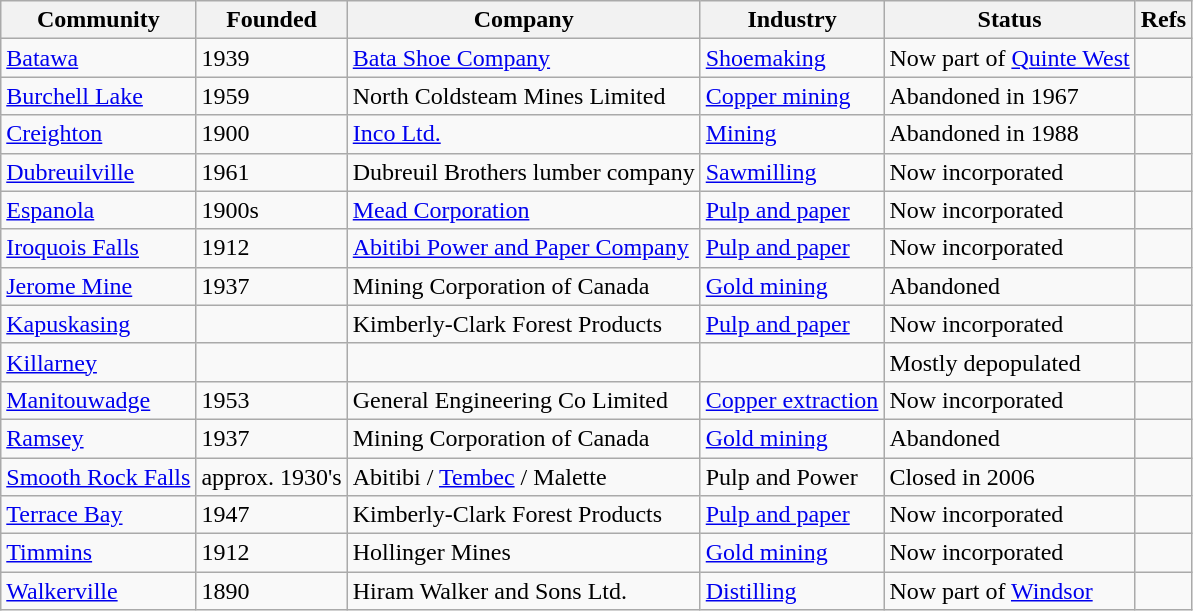<table class="wikitable sortable">
<tr>
<th>Community</th>
<th>Founded</th>
<th>Company</th>
<th>Industry</th>
<th>Status</th>
<th>Refs</th>
</tr>
<tr>
<td><a href='#'>Batawa</a></td>
<td>1939</td>
<td><a href='#'>Bata Shoe Company</a></td>
<td><a href='#'>Shoemaking</a></td>
<td>Now part of <a href='#'>Quinte West</a></td>
<td></td>
</tr>
<tr>
<td><a href='#'>Burchell Lake</a></td>
<td>1959</td>
<td>North Coldsteam Mines Limited</td>
<td><a href='#'>Copper mining</a></td>
<td>Abandoned in 1967</td>
<td></td>
</tr>
<tr>
<td><a href='#'>Creighton</a></td>
<td>1900</td>
<td><a href='#'>Inco Ltd.</a></td>
<td><a href='#'>Mining</a></td>
<td>Abandoned in 1988</td>
<td></td>
</tr>
<tr>
<td><a href='#'>Dubreuilville</a></td>
<td>1961</td>
<td>Dubreuil Brothers lumber company</td>
<td><a href='#'>Sawmilling</a></td>
<td>Now incorporated</td>
<td></td>
</tr>
<tr>
<td><a href='#'>Espanola</a></td>
<td>1900s</td>
<td><a href='#'>Mead Corporation</a></td>
<td><a href='#'>Pulp and paper</a></td>
<td>Now incorporated</td>
<td></td>
</tr>
<tr>
<td><a href='#'>Iroquois Falls</a></td>
<td>1912</td>
<td><a href='#'>Abitibi Power and Paper Company</a></td>
<td><a href='#'>Pulp and paper</a></td>
<td>Now incorporated</td>
<td></td>
</tr>
<tr>
<td><a href='#'>Jerome Mine</a></td>
<td>1937</td>
<td>Mining Corporation of Canada</td>
<td><a href='#'>Gold mining</a></td>
<td>Abandoned</td>
<td></td>
</tr>
<tr>
<td><a href='#'>Kapuskasing</a></td>
<td></td>
<td>Kimberly-Clark Forest Products</td>
<td><a href='#'>Pulp and paper</a></td>
<td>Now incorporated</td>
<td></td>
</tr>
<tr>
<td><a href='#'>Killarney</a></td>
<td></td>
<td></td>
<td></td>
<td>Mostly depopulated</td>
<td></td>
</tr>
<tr>
<td><a href='#'>Manitouwadge</a></td>
<td>1953</td>
<td>General Engineering Co Limited</td>
<td><a href='#'>Copper extraction</a></td>
<td>Now incorporated</td>
<td></td>
</tr>
<tr>
<td><a href='#'>Ramsey</a></td>
<td>1937</td>
<td>Mining Corporation of Canada</td>
<td><a href='#'>Gold mining</a></td>
<td>Abandoned</td>
<td></td>
</tr>
<tr>
<td><a href='#'>Smooth Rock Falls</a></td>
<td>approx. 1930's</td>
<td>Abitibi / <a href='#'>Tembec</a> / Malette</td>
<td>Pulp and Power</td>
<td>Closed in 2006</td>
<td></td>
</tr>
<tr>
<td><a href='#'>Terrace Bay</a></td>
<td>1947</td>
<td>Kimberly-Clark Forest Products</td>
<td><a href='#'>Pulp and paper</a></td>
<td>Now incorporated</td>
<td></td>
</tr>
<tr>
<td><a href='#'>Timmins</a></td>
<td>1912</td>
<td>Hollinger Mines</td>
<td><a href='#'>Gold mining</a></td>
<td>Now incorporated</td>
<td></td>
</tr>
<tr>
<td><a href='#'>Walkerville</a></td>
<td>1890</td>
<td>Hiram Walker and Sons Ltd.</td>
<td><a href='#'>Distilling</a></td>
<td>Now part of <a href='#'>Windsor</a></td>
<td></td>
</tr>
</table>
